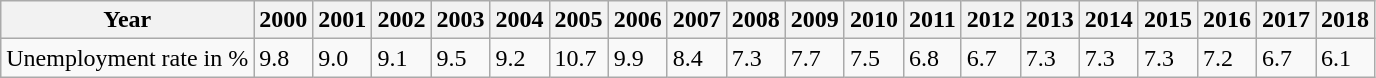<table class="wikitable">
<tr>
<th>Year</th>
<th>2000</th>
<th>2001</th>
<th>2002</th>
<th>2003</th>
<th>2004</th>
<th>2005</th>
<th>2006</th>
<th>2007</th>
<th>2008</th>
<th>2009</th>
<th>2010</th>
<th>2011</th>
<th>2012</th>
<th>2013</th>
<th>2014</th>
<th>2015</th>
<th>2016</th>
<th>2017</th>
<th>2018</th>
</tr>
<tr>
<td>Unemployment rate in %</td>
<td>9.8</td>
<td>9.0</td>
<td>9.1</td>
<td>9.5</td>
<td>9.2</td>
<td>10.7</td>
<td>9.9</td>
<td>8.4</td>
<td>7.3</td>
<td>7.7</td>
<td>7.5</td>
<td>6.8</td>
<td>6.7</td>
<td>7.3</td>
<td>7.3</td>
<td>7.3</td>
<td>7.2</td>
<td>6.7</td>
<td>6.1</td>
</tr>
</table>
